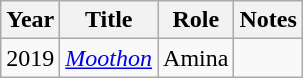<table class="wikitable">
<tr>
<th>Year</th>
<th>Title</th>
<th>Role</th>
<th>Notes</th>
</tr>
<tr>
<td>2019</td>
<td><em><a href='#'>Moothon</a></em></td>
<td>Amina</td>
<td></td>
</tr>
</table>
